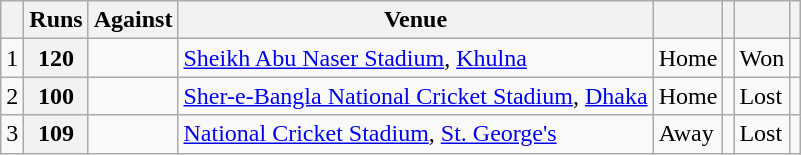<table class="wikitable">
<tr>
<th></th>
<th>Runs</th>
<th>Against</th>
<th>Venue</th>
<th></th>
<th></th>
<th></th>
<th></th>
</tr>
<tr>
<td>1</td>
<th>120</th>
<td></td>
<td><a href='#'>Sheikh Abu Naser Stadium</a>, <a href='#'>Khulna</a></td>
<td>Home</td>
<td></td>
<td>Won</td>
<td></td>
</tr>
<tr>
<td>2</td>
<th>100</th>
<td></td>
<td><a href='#'>Sher-e-Bangla National Cricket Stadium</a>, <a href='#'>Dhaka</a></td>
<td>Home</td>
<td></td>
<td>Lost</td>
<td></td>
</tr>
<tr>
<td>3</td>
<th>109</th>
<td></td>
<td><a href='#'>National Cricket Stadium</a>, <a href='#'>St. George's</a></td>
<td>Away</td>
<td></td>
<td>Lost</td>
<td></td>
</tr>
</table>
